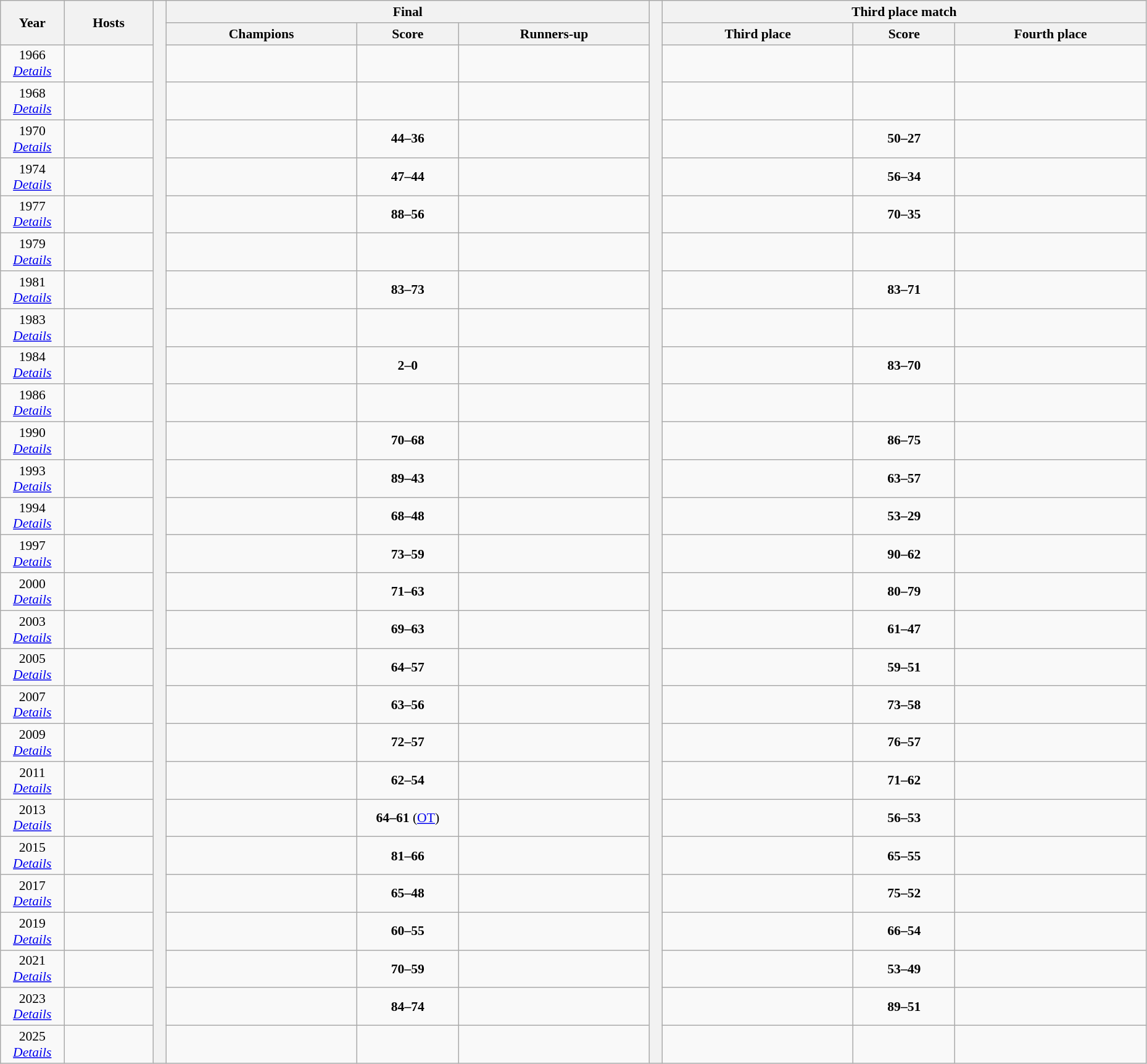<table class="wikitable" style="font-size:90%; width: 98%; text-align: center;">
<tr>
<th rowspan=2 width=5%>Year</th>
<th rowspan=2 width=7%>Hosts</th>
<th width=1% rowspan=29></th>
<th colspan=3>Final</th>
<th width=1% rowspan=29></th>
<th colspan=3>Third place match</th>
</tr>
<tr>
<th width=15%>Champions</th>
<th width=8%>Score</th>
<th width=15%>Runners-up</th>
<th width=15%>Third place</th>
<th width=8%>Score</th>
<th width=15%>Fourth place</th>
</tr>
<tr>
<td>1966 <br> <em><a href='#'>Details</a></em></td>
<td align=left></td>
<td><strong></strong></td>
<td></td>
<td></td>
<td></td>
<td></td>
<td></td>
</tr>
<tr>
<td>1968 <br> <em><a href='#'>Details</a></em></td>
<td align=left></td>
<td><strong></strong></td>
<td></td>
<td></td>
<td></td>
<td></td>
<td></td>
</tr>
<tr>
<td>1970 <br> <em><a href='#'>Details</a></em></td>
<td align=left></td>
<td><strong></strong></td>
<td><strong>44–36</strong></td>
<td></td>
<td></td>
<td><strong>50–27</strong></td>
<td></td>
</tr>
<tr>
<td>1974 <br> <em><a href='#'>Details</a></em></td>
<td align=left></td>
<td><strong></strong></td>
<td><strong>47–44</strong></td>
<td></td>
<td></td>
<td><strong>56–34</strong></td>
<td></td>
</tr>
<tr>
<td>1977 <br> <em><a href='#'>Details</a></em></td>
<td align=left></td>
<td><strong></strong></td>
<td><strong>88–56</strong></td>
<td></td>
<td></td>
<td><strong>70–35</strong></td>
<td></td>
</tr>
<tr>
<td>1979 <br> <em><a href='#'>Details</a></em></td>
<td align=left></td>
<td><strong></strong></td>
<td></td>
<td></td>
<td></td>
<td></td>
<td></td>
</tr>
<tr>
<td>1981 <br> <em><a href='#'>Details</a></em></td>
<td align=left></td>
<td><strong></strong></td>
<td><strong>83–73</strong></td>
<td></td>
<td></td>
<td><strong>83–71</strong></td>
<td></td>
</tr>
<tr>
<td>1983 <br> <em><a href='#'>Details</a></em></td>
<td align=left></td>
<td><strong></strong></td>
<td></td>
<td><strong></strong></td>
<td></td>
<td></td>
<td></td>
</tr>
<tr>
<td>1984 <br> <em><a href='#'>Details</a></em></td>
<td align=left></td>
<td><strong></strong></td>
<td><strong>2–0</strong> <br> </td>
<td></td>
<td></td>
<td><strong>83–70</strong></td>
<td></td>
</tr>
<tr>
<td>1986 <br> <em><a href='#'>Details</a></em></td>
<td align=left></td>
<td><strong></strong></td>
<td></td>
<td></td>
<td></td>
<td></td>
<td></td>
</tr>
<tr>
<td>1990 <br> <em><a href='#'>Details</a></em></td>
<td align=left></td>
<td><strong></strong></td>
<td><strong>70–68</strong></td>
<td></td>
<td></td>
<td><strong>86–75</strong></td>
<td></td>
</tr>
<tr>
<td>1993 <br> <em><a href='#'>Details</a></em></td>
<td align=left></td>
<td><strong></strong></td>
<td><strong>89–43</strong></td>
<td></td>
<td></td>
<td><strong>63–57</strong></td>
<td></td>
</tr>
<tr>
<td>1994 <br> <em><a href='#'>Details</a></em></td>
<td align=left></td>
<td><strong></strong></td>
<td><strong>68–48</strong></td>
<td></td>
<td></td>
<td><strong>53–29</strong></td>
<td></td>
</tr>
<tr>
<td>1997 <br> <em><a href='#'>Details</a></em></td>
<td align=left></td>
<td><strong></strong></td>
<td><strong>73–59</strong></td>
<td></td>
<td></td>
<td><strong>90–62</strong></td>
<td></td>
</tr>
<tr>
<td>2000 <br> <em><a href='#'>Details</a></em></td>
<td align=left></td>
<td><strong></strong></td>
<td><strong>71–63</strong></td>
<td></td>
<td></td>
<td><strong>80–79</strong></td>
<td></td>
</tr>
<tr>
<td>2003 <br> <em><a href='#'>Details</a></em></td>
<td align=left></td>
<td><strong></strong></td>
<td><strong>69–63</strong></td>
<td></td>
<td></td>
<td><strong>61–47</strong></td>
<td></td>
</tr>
<tr>
<td>2005 <br> <em><a href='#'>Details</a></em></td>
<td align=left></td>
<td><strong></strong></td>
<td><strong>64–57</strong></td>
<td></td>
<td></td>
<td><strong>59–51</strong></td>
<td></td>
</tr>
<tr>
<td>2007 <br> <em><a href='#'>Details</a></em></td>
<td align=left></td>
<td><strong></strong></td>
<td><strong>63–56</strong></td>
<td></td>
<td></td>
<td><strong>73–58</strong></td>
<td></td>
</tr>
<tr>
<td>2009 <br> <em><a href='#'>Details</a></em></td>
<td align=left></td>
<td><strong></strong></td>
<td><strong>72–57</strong></td>
<td></td>
<td></td>
<td><strong>76–57</strong></td>
<td></td>
</tr>
<tr>
<td>2011 <br> <em><a href='#'>Details</a></em></td>
<td align=left></td>
<td><strong></strong></td>
<td><strong>62–54</strong></td>
<td></td>
<td></td>
<td><strong>71–62</strong></td>
<td></td>
</tr>
<tr>
<td>2013 <br> <em><a href='#'>Details</a></em></td>
<td align=left></td>
<td><strong></strong></td>
<td><strong>64–61</strong> (<a href='#'>OT</a>)</td>
<td></td>
<td></td>
<td><strong>56–53</strong></td>
<td></td>
</tr>
<tr>
<td>2015 <br> <em><a href='#'>Details</a></em></td>
<td align=left></td>
<td><strong></strong></td>
<td><strong>81–66</strong></td>
<td></td>
<td></td>
<td><strong>65–55</strong></td>
<td></td>
</tr>
<tr>
<td>2017 <br> <em><a href='#'>Details</a></em></td>
<td align=left></td>
<td><strong></strong></td>
<td><strong>65–48</strong></td>
<td></td>
<td></td>
<td><strong>75–52</strong></td>
<td></td>
</tr>
<tr>
<td>2019 <br> <em><a href='#'>Details</a></em></td>
<td align=left></td>
<td><strong></strong></td>
<td><strong>60–55</strong></td>
<td></td>
<td></td>
<td><strong>66–54</strong></td>
<td></td>
</tr>
<tr>
<td>2021 <br> <em><a href='#'>Details</a></em></td>
<td align=left></td>
<td><strong></strong></td>
<td><strong>70–59</strong></td>
<td></td>
<td></td>
<td><strong>53–49</strong></td>
<td></td>
</tr>
<tr>
<td>2023 <br> <em><a href='#'>Details</a></em></td>
<td align=left></td>
<td><strong></strong></td>
<td><strong>84–74</strong></td>
<td></td>
<td></td>
<td><strong>89–51</strong></td>
<td></td>
</tr>
<tr>
<td>2025 <br> <em><a href='#'>Details</a></em></td>
<td align=left></td>
<td></td>
<td></td>
<td></td>
<td></td>
<td></td>
<td></td>
</tr>
</table>
